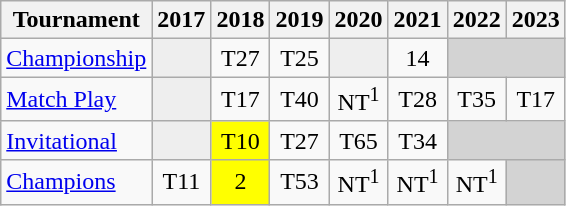<table class="wikitable" style="text-align:center;">
<tr>
<th>Tournament</th>
<th>2017</th>
<th>2018</th>
<th>2019</th>
<th>2020</th>
<th>2021</th>
<th>2022</th>
<th>2023</th>
</tr>
<tr>
<td align="left"><a href='#'>Championship</a></td>
<td style="background:#eeeeee;"></td>
<td>T27</td>
<td>T25</td>
<td style="background:#eeeeee;"></td>
<td>14</td>
<td colspan=2 style="background:#D3D3D3;"></td>
</tr>
<tr>
<td align="left"><a href='#'>Match Play</a></td>
<td style="background:#eeeeee;"></td>
<td>T17</td>
<td>T40</td>
<td>NT<sup>1</sup></td>
<td>T28</td>
<td>T35</td>
<td>T17</td>
</tr>
<tr>
<td align="left"><a href='#'>Invitational</a></td>
<td style="background:#eeeeee;"></td>
<td style="background:yellow;">T10</td>
<td>T27</td>
<td>T65</td>
<td>T34</td>
<td colspan=2 style="background:#D3D3D3;"></td>
</tr>
<tr>
<td align="left"><a href='#'>Champions</a></td>
<td>T11</td>
<td style="background:yellow;">2</td>
<td>T53</td>
<td>NT<sup>1</sup></td>
<td>NT<sup>1</sup></td>
<td>NT<sup>1</sup></td>
<td colspan=1 style="background:#D3D3D3;"></td>
</tr>
</table>
